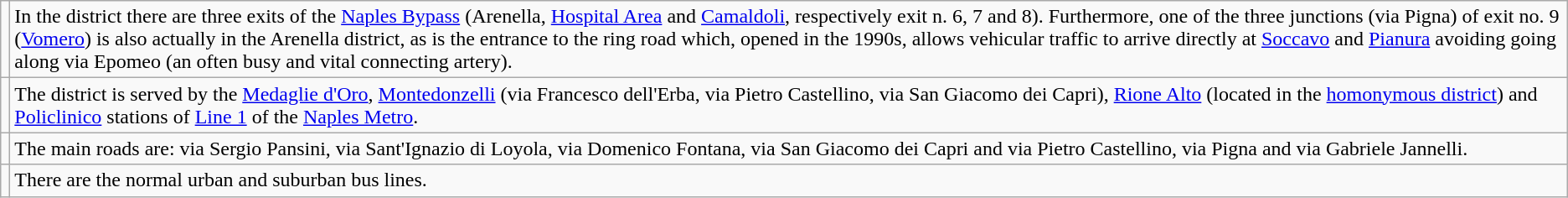<table class="wikitable">
<tr>
<td></td>
<td>In the district there are three exits of the <a href='#'>Naples Bypass</a> (Arenella, <a href='#'>Hospital Area</a> and <a href='#'>Camaldoli</a>, respectively exit n. 6, 7 and 8). Furthermore, one of the three junctions (via Pigna) of exit no. 9 (<a href='#'>Vomero</a>) is also actually in the Arenella district, as is the entrance to the ring road which, opened in the 1990s, allows vehicular traffic to arrive directly at <a href='#'>Soccavo</a> and <a href='#'>Pianura</a> avoiding going along via Epomeo (an often busy and vital connecting artery).</td>
</tr>
<tr>
<td></td>
<td>The district is served by the <a href='#'>Medaglie d'Oro</a>, <a href='#'>Montedonzelli</a> (via Francesco dell'Erba, via Pietro Castellino, via San Giacomo dei Capri), <a href='#'>Rione Alto</a> (located in the <a href='#'>homonymous district</a>) and <a href='#'>Policlinico</a> stations of <a href='#'>Line 1</a> of the <a href='#'>Naples Metro</a>.</td>
</tr>
<tr>
<td></td>
<td>The main roads are: via Sergio Pansini, via Sant'Ignazio di Loyola, via Domenico Fontana, via San Giacomo dei Capri and via Pietro Castellino, via Pigna and via Gabriele Jannelli.</td>
</tr>
<tr>
<td></td>
<td>There are the normal urban and suburban bus lines.</td>
</tr>
</table>
